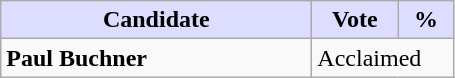<table class="wikitable">
<tr>
<th style="background:#ddf; width:200px;">Candidate</th>
<th style="background:#ddf; width:50px;">Vote</th>
<th style="background:#ddf; width:30px;">%</th>
</tr>
<tr>
<td><strong>Paul Buchner</strong></td>
<td colspan="2">Acclaimed</td>
</tr>
</table>
